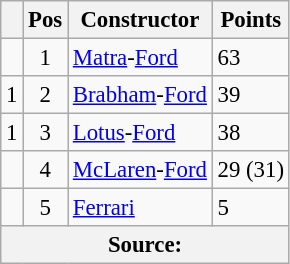<table class="wikitable" style="font-size: 95%;">
<tr>
<th></th>
<th>Pos</th>
<th>Constructor</th>
<th>Points</th>
</tr>
<tr>
<td align="left"></td>
<td align="center">1</td>
<td> <a href='#'>Matra</a>-<a href='#'>Ford</a></td>
<td align="left">63</td>
</tr>
<tr>
<td align="left"> 1</td>
<td align="center">2</td>
<td> <a href='#'>Brabham</a>-<a href='#'>Ford</a></td>
<td align="left">39</td>
</tr>
<tr>
<td align="left"> 1</td>
<td align="center">3</td>
<td> <a href='#'>Lotus</a>-<a href='#'>Ford</a></td>
<td align="left">38</td>
</tr>
<tr>
<td align="left"></td>
<td align="center">4</td>
<td> <a href='#'>McLaren</a>-<a href='#'>Ford</a></td>
<td align="left">29 (31)</td>
</tr>
<tr>
<td align="left"></td>
<td align="center">5</td>
<td> <a href='#'>Ferrari</a></td>
<td align="left">5</td>
</tr>
<tr>
<th colspan=4>Source: </th>
</tr>
</table>
